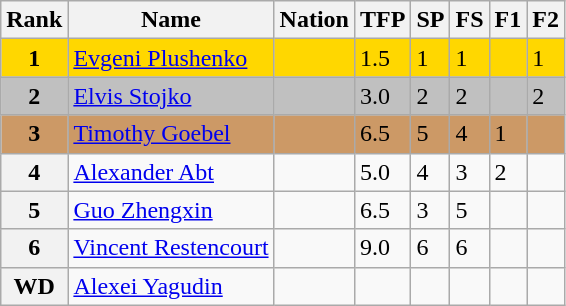<table class="wikitable">
<tr>
<th>Rank</th>
<th>Name</th>
<th>Nation</th>
<th>TFP</th>
<th>SP</th>
<th>FS</th>
<th>F1</th>
<th>F2</th>
</tr>
<tr bgcolor="gold">
<td align="center"><strong>1</strong></td>
<td><a href='#'>Evgeni Plushenko</a></td>
<td></td>
<td>1.5</td>
<td>1</td>
<td>1</td>
<td></td>
<td>1</td>
</tr>
<tr bgcolor="silver">
<td align="center"><strong>2</strong></td>
<td><a href='#'>Elvis Stojko</a></td>
<td></td>
<td>3.0</td>
<td>2</td>
<td>2</td>
<td></td>
<td>2</td>
</tr>
<tr bgcolor="cc9966">
<td align="center"><strong>3</strong></td>
<td><a href='#'>Timothy Goebel</a></td>
<td></td>
<td>6.5</td>
<td>5</td>
<td>4</td>
<td>1</td>
<td></td>
</tr>
<tr>
<th>4</th>
<td><a href='#'>Alexander Abt</a></td>
<td></td>
<td>5.0</td>
<td>4</td>
<td>3</td>
<td>2</td>
<td></td>
</tr>
<tr>
<th>5</th>
<td><a href='#'>Guo Zhengxin</a></td>
<td></td>
<td>6.5</td>
<td>3</td>
<td>5</td>
<td></td>
<td></td>
</tr>
<tr>
<th>6</th>
<td><a href='#'>Vincent Restencourt</a></td>
<td></td>
<td>9.0</td>
<td>6</td>
<td>6</td>
<td></td>
<td></td>
</tr>
<tr>
<th>WD</th>
<td><a href='#'>Alexei Yagudin</a></td>
<td></td>
<td></td>
<td></td>
<td></td>
<td></td>
<td></td>
</tr>
</table>
